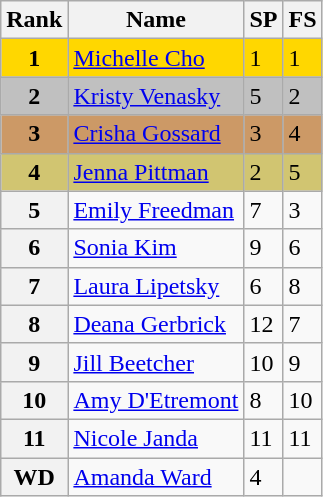<table class="wikitable">
<tr>
<th>Rank</th>
<th>Name</th>
<th>SP</th>
<th>FS</th>
</tr>
<tr bgcolor="gold">
<td align="center"><strong>1</strong></td>
<td><a href='#'>Michelle Cho</a></td>
<td>1</td>
<td>1</td>
</tr>
<tr bgcolor="silver">
<td align="center"><strong>2</strong></td>
<td><a href='#'>Kristy Venasky</a></td>
<td>5</td>
<td>2</td>
</tr>
<tr bgcolor="cc9966">
<td align="center"><strong>3</strong></td>
<td><a href='#'>Crisha Gossard</a></td>
<td>3</td>
<td>4</td>
</tr>
<tr bgcolor="#d1c571">
<td align="center"><strong>4</strong></td>
<td><a href='#'>Jenna Pittman</a></td>
<td>2</td>
<td>5</td>
</tr>
<tr>
<th>5</th>
<td><a href='#'>Emily Freedman</a></td>
<td>7</td>
<td>3</td>
</tr>
<tr>
<th>6</th>
<td><a href='#'>Sonia Kim</a></td>
<td>9</td>
<td>6</td>
</tr>
<tr>
<th>7</th>
<td><a href='#'>Laura Lipetsky</a></td>
<td>6</td>
<td>8</td>
</tr>
<tr>
<th>8</th>
<td><a href='#'>Deana Gerbrick</a></td>
<td>12</td>
<td>7</td>
</tr>
<tr>
<th>9</th>
<td><a href='#'>Jill Beetcher</a></td>
<td>10</td>
<td>9</td>
</tr>
<tr>
<th>10</th>
<td><a href='#'>Amy D'Etremont</a></td>
<td>8</td>
<td>10</td>
</tr>
<tr>
<th>11</th>
<td><a href='#'>Nicole Janda</a></td>
<td>11</td>
<td>11</td>
</tr>
<tr>
<th>WD</th>
<td><a href='#'>Amanda Ward</a></td>
<td>4</td>
<td></td>
</tr>
</table>
